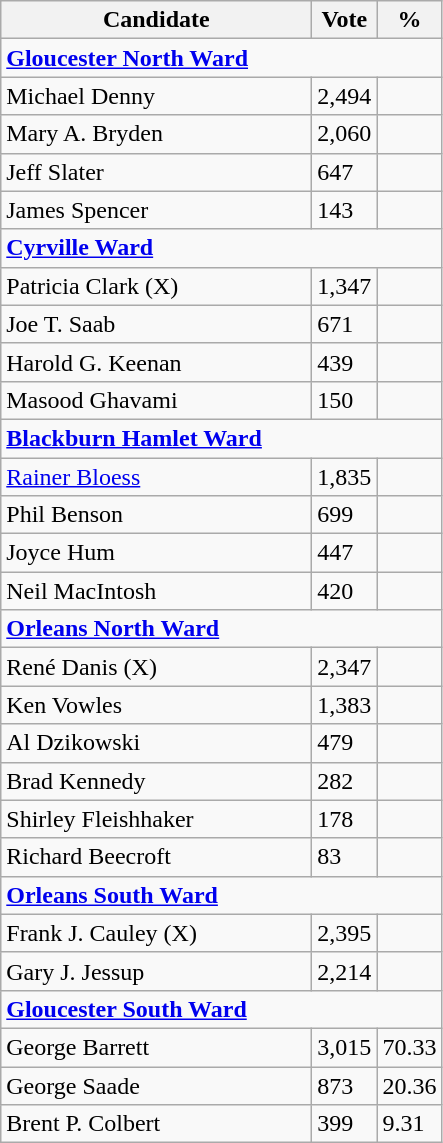<table class="wikitable">
<tr>
<th bgcolor="#DDDDFF" width="200px">Candidate</th>
<th bgcolor="#DDDDFF">Vote</th>
<th bgcolor="#DDDDFF">%</th>
</tr>
<tr>
<td colspan="4"><strong><a href='#'>Gloucester North Ward</a></strong></td>
</tr>
<tr>
<td>Michael Denny</td>
<td>2,494</td>
<td></td>
</tr>
<tr>
<td>Mary A. Bryden</td>
<td>2,060</td>
<td></td>
</tr>
<tr>
<td>Jeff Slater</td>
<td>647</td>
<td></td>
</tr>
<tr>
<td>James Spencer</td>
<td>143</td>
<td></td>
</tr>
<tr>
<td colspan="4"><strong><a href='#'>Cyrville Ward</a></strong></td>
</tr>
<tr>
<td>Patricia Clark (X)</td>
<td>1,347</td>
<td></td>
</tr>
<tr>
<td>Joe T. Saab</td>
<td>671</td>
<td></td>
</tr>
<tr>
<td>Harold G. Keenan</td>
<td>439</td>
<td></td>
</tr>
<tr>
<td>Masood Ghavami</td>
<td>150</td>
<td></td>
</tr>
<tr>
<td colspan="4"><strong><a href='#'>Blackburn Hamlet Ward</a></strong></td>
</tr>
<tr>
<td><a href='#'>Rainer Bloess</a></td>
<td>1,835</td>
<td></td>
</tr>
<tr>
<td>Phil Benson</td>
<td>699</td>
<td></td>
</tr>
<tr>
<td>Joyce Hum</td>
<td>447</td>
<td></td>
</tr>
<tr>
<td>Neil MacIntosh</td>
<td>420</td>
<td></td>
</tr>
<tr>
<td colspan="4"><strong><a href='#'>Orleans North Ward</a></strong></td>
</tr>
<tr>
<td>René Danis (X)</td>
<td>2,347</td>
<td></td>
</tr>
<tr>
<td>Ken Vowles</td>
<td>1,383</td>
<td></td>
</tr>
<tr>
<td>Al Dzikowski</td>
<td>479</td>
<td></td>
</tr>
<tr>
<td>Brad Kennedy</td>
<td>282</td>
<td></td>
</tr>
<tr>
<td>Shirley Fleishhaker</td>
<td>178</td>
<td></td>
</tr>
<tr>
<td>Richard Beecroft</td>
<td>83</td>
<td></td>
</tr>
<tr>
<td colspan="4"><strong><a href='#'>Orleans South Ward</a></strong></td>
</tr>
<tr>
<td>Frank J. Cauley (X)</td>
<td>2,395</td>
<td></td>
</tr>
<tr>
<td>Gary J. Jessup</td>
<td>2,214</td>
<td></td>
</tr>
<tr>
<td colspan="4"><strong><a href='#'>Gloucester South Ward</a></strong></td>
</tr>
<tr>
<td>George Barrett</td>
<td>3,015</td>
<td>70.33</td>
</tr>
<tr>
<td>George Saade</td>
<td>873</td>
<td>20.36</td>
</tr>
<tr>
<td>Brent P. Colbert</td>
<td>399</td>
<td>9.31</td>
</tr>
</table>
